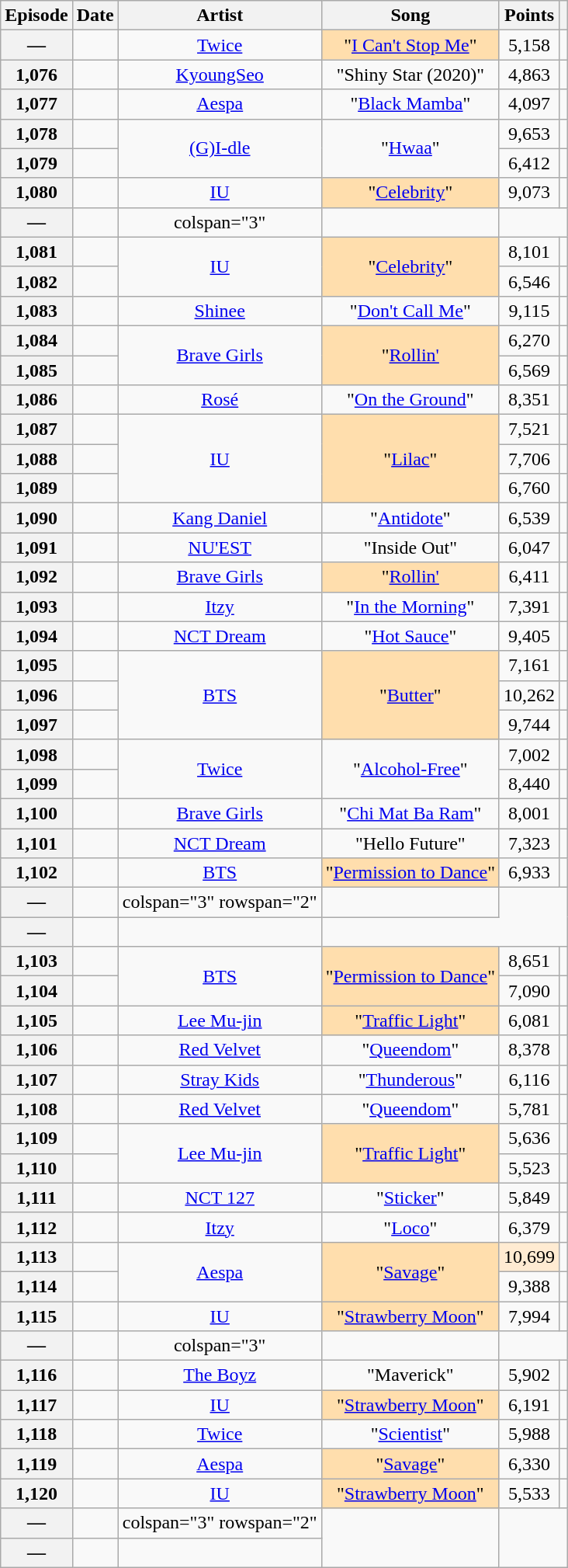<table class="wikitable plainrowheaders sortable" style="text-align:center">
<tr>
<th scope="col">Episode</th>
<th scope="col">Date</th>
<th scope="col">Artist</th>
<th scope="col">Song</th>
<th scope="col">Points</th>
<th scope="col" class="unsortable"></th>
</tr>
<tr>
<th scope="row">—</th>
<td></td>
<td><a href='#'>Twice</a></td>
<td style="background-color:#FFDEAD">"<a href='#'>I Can't Stop Me</a>" </td>
<td>5,158</td>
<td></td>
</tr>
<tr>
<th scope="row">1,076</th>
<td></td>
<td><a href='#'>KyoungSeo</a></td>
<td>"Shiny Star (2020)"</td>
<td>4,863</td>
<td></td>
</tr>
<tr>
<th scope="row">1,077</th>
<td></td>
<td><a href='#'>Aespa</a></td>
<td>"<a href='#'>Black Mamba</a>"</td>
<td>4,097</td>
<td></td>
</tr>
<tr>
<th scope="row">1,078</th>
<td></td>
<td rowspan="2" data-sort-value="GI-dle"><a href='#'>(G)I-dle</a></td>
<td rowspan="2">"<a href='#'>Hwaa</a>"</td>
<td>9,653</td>
<td></td>
</tr>
<tr>
<th scope="row">1,079</th>
<td></td>
<td>6,412</td>
<td></td>
</tr>
<tr>
<th scope="row">1,080</th>
<td></td>
<td><a href='#'>IU</a></td>
<td style="background-color:#FFDEAD">"<a href='#'>Celebrity</a>" </td>
<td>9,073</td>
<td></td>
</tr>
<tr>
<th scope="row">—</th>
<td></td>
<td>colspan="3" </td>
<td></td>
</tr>
<tr>
<th scope="row">1,081</th>
<td></td>
<td rowspan="2"><a href='#'>IU</a></td>
<td style="background-color:#FFDEAD" rowspan="2">"<a href='#'>Celebrity</a>" </td>
<td>8,101</td>
<td></td>
</tr>
<tr>
<th scope="row">1,082</th>
<td></td>
<td>6,546</td>
<td></td>
</tr>
<tr>
<th scope="row">1,083</th>
<td></td>
<td><a href='#'>Shinee</a></td>
<td>"<a href='#'>Don't Call Me</a>"</td>
<td>9,115</td>
<td></td>
</tr>
<tr>
<th scope="row">1,084</th>
<td></td>
<td rowspan="2"><a href='#'>Brave Girls</a></td>
<td style="background-color:#FFDEAD" rowspan="2">"<a href='#'>Rollin'</a> </td>
<td>6,270</td>
<td></td>
</tr>
<tr>
<th scope="row">1,085</th>
<td></td>
<td>6,569</td>
<td></td>
</tr>
<tr>
<th scope="row">1,086</th>
<td></td>
<td><a href='#'>Rosé</a></td>
<td>"<a href='#'>On the Ground</a>"</td>
<td>8,351</td>
<td></td>
</tr>
<tr>
<th scope="row">1,087</th>
<td></td>
<td rowspan="3"><a href='#'>IU</a></td>
<td rowspan="3" style="background-color:#FFDEAD">"<a href='#'>Lilac</a>" </td>
<td>7,521</td>
<td></td>
</tr>
<tr>
<th scope="row">1,088</th>
<td></td>
<td>7,706</td>
<td></td>
</tr>
<tr>
<th scope="row">1,089</th>
<td></td>
<td>6,760</td>
<td></td>
</tr>
<tr>
<th scope="row">1,090</th>
<td></td>
<td><a href='#'>Kang Daniel</a></td>
<td>"<a href='#'>Antidote</a>"</td>
<td>6,539</td>
<td></td>
</tr>
<tr>
<th scope="row">1,091</th>
<td></td>
<td><a href='#'>NU'EST</a></td>
<td>"Inside Out"</td>
<td>6,047</td>
<td></td>
</tr>
<tr>
<th scope="row">1,092</th>
<td></td>
<td><a href='#'>Brave Girls</a></td>
<td style="background-color:#FFDEAD">"<a href='#'>Rollin'</a> </td>
<td>6,411</td>
<td></td>
</tr>
<tr>
<th scope="row">1,093</th>
<td></td>
<td><a href='#'>Itzy</a></td>
<td>"<a href='#'>In the Morning</a>"</td>
<td>7,391</td>
<td></td>
</tr>
<tr>
<th scope="row">1,094</th>
<td></td>
<td><a href='#'>NCT Dream</a></td>
<td>"<a href='#'>Hot Sauce</a>"</td>
<td>9,405</td>
<td></td>
</tr>
<tr>
<th scope="row">1,095</th>
<td></td>
<td rowspan="3"><a href='#'>BTS</a></td>
<td style="background-color:#FFDEAD" rowspan="3">"<a href='#'>Butter</a>" </td>
<td>7,161</td>
<td></td>
</tr>
<tr>
<th scope="row">1,096</th>
<td></td>
<td>10,262</td>
<td></td>
</tr>
<tr>
<th scope="row">1,097</th>
<td></td>
<td>9,744</td>
<td></td>
</tr>
<tr>
<th scope="row">1,098</th>
<td></td>
<td rowspan="2"><a href='#'>Twice</a></td>
<td rowspan="2">"<a href='#'>Alcohol-Free</a>"</td>
<td>7,002</td>
<td></td>
</tr>
<tr>
<th scope="row">1,099</th>
<td></td>
<td>8,440</td>
<td></td>
</tr>
<tr>
<th scope="row">1,100</th>
<td></td>
<td><a href='#'>Brave Girls</a></td>
<td>"<a href='#'>Chi Mat Ba Ram</a>"</td>
<td>8,001</td>
<td></td>
</tr>
<tr>
<th scope="row">1,101</th>
<td></td>
<td><a href='#'>NCT Dream</a></td>
<td>"Hello Future"</td>
<td>7,323</td>
<td></td>
</tr>
<tr>
<th scope="row">1,102</th>
<td></td>
<td><a href='#'>BTS</a></td>
<td style="background-color:#FFDEAD">"<a href='#'>Permission to Dance</a>" </td>
<td>6,933</td>
<td></td>
</tr>
<tr>
<th scope="row">—</th>
<td></td>
<td>colspan="3" rowspan="2" </td>
<td></td>
</tr>
<tr>
<th scope="row">—</th>
<td></td>
<td></td>
</tr>
<tr>
<th scope="row">1,103</th>
<td></td>
<td rowspan="2"><a href='#'>BTS</a></td>
<td style="background-color:#FFDEAD" rowspan="2">"<a href='#'>Permission to Dance</a>" </td>
<td>8,651</td>
<td></td>
</tr>
<tr>
<th scope="row">1,104</th>
<td></td>
<td>7,090</td>
<td></td>
</tr>
<tr>
<th scope="row">1,105</th>
<td></td>
<td><a href='#'>Lee Mu-jin</a></td>
<td style="background-color:#FFDEAD">"<a href='#'>Traffic Light</a>" </td>
<td>6,081</td>
<td></td>
</tr>
<tr>
<th scope="row">1,106</th>
<td></td>
<td><a href='#'>Red Velvet</a></td>
<td>"<a href='#'>Queendom</a>"</td>
<td>8,378</td>
<td></td>
</tr>
<tr>
<th scope="row">1,107</th>
<td></td>
<td><a href='#'>Stray Kids</a></td>
<td>"<a href='#'>Thunderous</a>"</td>
<td>6,116</td>
<td></td>
</tr>
<tr>
<th scope="row">1,108</th>
<td></td>
<td><a href='#'>Red Velvet</a></td>
<td>"<a href='#'>Queendom</a>"</td>
<td>5,781</td>
<td></td>
</tr>
<tr>
<th scope="row">1,109</th>
<td></td>
<td rowspan="2"><a href='#'>Lee Mu-jin</a></td>
<td style="background-color:#FFDEAD" rowspan="2">"<a href='#'>Traffic Light</a>" </td>
<td>5,636</td>
<td></td>
</tr>
<tr>
<th scope="row">1,110</th>
<td></td>
<td>5,523</td>
<td></td>
</tr>
<tr>
<th scope="row">1,111</th>
<td></td>
<td><a href='#'>NCT 127</a></td>
<td>"<a href='#'>Sticker</a>"</td>
<td>5,849</td>
<td></td>
</tr>
<tr>
<th scope="row">1,112</th>
<td></td>
<td><a href='#'>Itzy</a></td>
<td>"<a href='#'>Loco</a>"</td>
<td>6,379</td>
<td></td>
</tr>
<tr>
<th scope="row">1,113</th>
<td></td>
<td rowspan="2"><a href='#'>Aespa</a></td>
<td style="background-color:#FFDEAD" rowspan="2">"<a href='#'>Savage</a>" </td>
<td style="background-color:#FFEBD2">10,699 </td>
<td></td>
</tr>
<tr>
<th scope="row">1,114</th>
<td></td>
<td>9,388</td>
<td></td>
</tr>
<tr>
<th scope="row">1,115</th>
<td></td>
<td><a href='#'>IU</a></td>
<td style="background-color:#FFDEAD">"<a href='#'>Strawberry Moon</a>" </td>
<td>7,994</td>
<td></td>
</tr>
<tr>
<th scope="row">—</th>
<td></td>
<td>colspan="3" </td>
<td></td>
</tr>
<tr>
<th scope="row">1,116</th>
<td></td>
<td data-sort-value="Boyz, The"><a href='#'>The Boyz</a></td>
<td>"Maverick"</td>
<td>5,902</td>
<td></td>
</tr>
<tr>
<th scope="row">1,117</th>
<td></td>
<td><a href='#'>IU</a></td>
<td style="background-color:#FFDEAD">"<a href='#'>Strawberry Moon</a>" </td>
<td>6,191</td>
<td></td>
</tr>
<tr>
<th scope="row">1,118</th>
<td></td>
<td><a href='#'>Twice</a></td>
<td>"<a href='#'>Scientist</a>"</td>
<td>5,988</td>
<td></td>
</tr>
<tr>
<th scope="row">1,119</th>
<td></td>
<td><a href='#'>Aespa</a></td>
<td style="background-color:#FFDEAD">"<a href='#'>Savage</a>" </td>
<td>6,330</td>
<td></td>
</tr>
<tr>
<th scope="row">1,120</th>
<td></td>
<td><a href='#'>IU</a></td>
<td style="background-color:#FFDEAD">"<a href='#'>Strawberry Moon</a>" </td>
<td>5,533</td>
<td></td>
</tr>
<tr>
<th scope="row">—</th>
<td></td>
<td>colspan="3" rowspan="2" </td>
<td rowspan="2"></td>
</tr>
<tr>
<th scope="row">—</th>
<td></td>
</tr>
</table>
